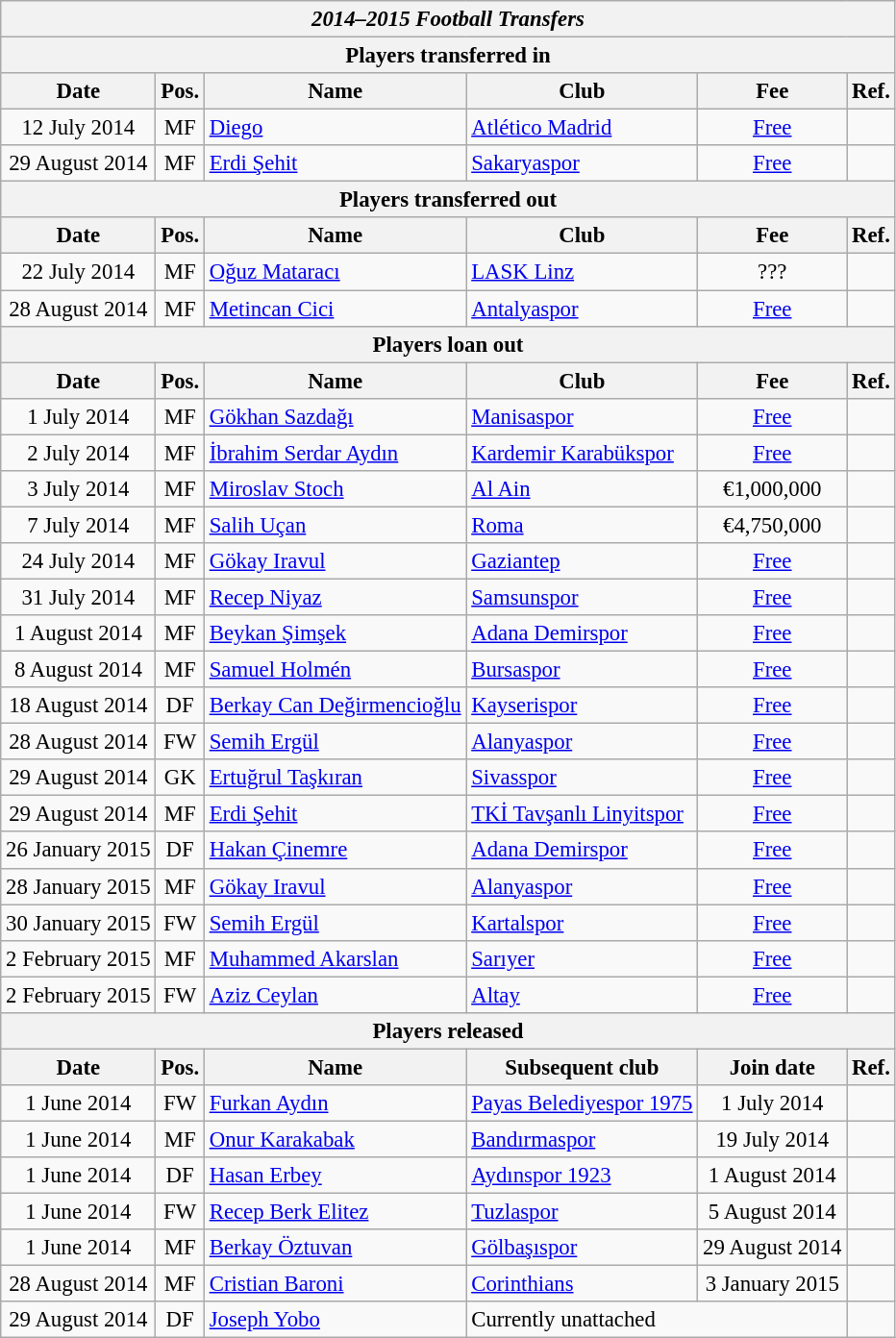<table class="wikitable" style="font-size:95%;">
<tr>
<th colspan="6" width="500"><em>2014–2015 Football Transfers</em></th>
</tr>
<tr>
<th colspan="6">Players transferred in</th>
</tr>
<tr>
<th>Date</th>
<th>Pos.</th>
<th>Name</th>
<th>Club</th>
<th>Fee</th>
<th>Ref.</th>
</tr>
<tr>
<td align="center">12 July 2014</td>
<td align="center">MF</td>
<td align="left"> <a href='#'>Diego</a></td>
<td align="left"> <a href='#'>Atlético Madrid</a></td>
<td align="center"><a href='#'>Free</a></td>
<td align="center"></td>
</tr>
<tr>
<td align="center">29 August 2014</td>
<td align="center">MF</td>
<td align="left"> <a href='#'>Erdi Şehit</a></td>
<td align="left"> <a href='#'>Sakaryaspor</a></td>
<td align="center"><a href='#'>Free</a></td>
<td align="center"></td>
</tr>
<tr>
<th colspan="7">Players transferred out</th>
</tr>
<tr>
<th>Date</th>
<th>Pos.</th>
<th>Name</th>
<th>Club</th>
<th>Fee</th>
<th>Ref.</th>
</tr>
<tr>
<td align="center">22 July 2014</td>
<td align="center">MF</td>
<td align="left"> <a href='#'>Oğuz Mataracı</a></td>
<td align="left"> <a href='#'>LASK Linz</a></td>
<td align="center">???</td>
<td align="center"></td>
</tr>
<tr>
<td align="center">28 August 2014</td>
<td align="center">MF</td>
<td align="left"> <a href='#'>Metincan Cici</a></td>
<td align="left"> <a href='#'>Antalyaspor</a></td>
<td align="center"><a href='#'>Free</a></td>
<td align="center"></td>
</tr>
<tr>
<th colspan="6">Players loan out</th>
</tr>
<tr>
<th>Date</th>
<th>Pos.</th>
<th>Name</th>
<th>Club</th>
<th>Fee</th>
<th>Ref.</th>
</tr>
<tr>
<td align="center">1 July 2014</td>
<td align="center">MF</td>
<td align="left"> <a href='#'>Gökhan Sazdağı</a></td>
<td align="left"> <a href='#'>Manisaspor</a></td>
<td align="center"><a href='#'>Free</a></td>
<td align="center"></td>
</tr>
<tr>
<td align="center">2 July 2014</td>
<td align="center">MF</td>
<td align="left"> <a href='#'>İbrahim Serdar Aydın</a></td>
<td align="left"> <a href='#'>Kardemir Karabükspor</a></td>
<td align="center"><a href='#'>Free</a></td>
<td align="center"></td>
</tr>
<tr>
<td align="center">3 July 2014</td>
<td align="center">MF</td>
<td align="left"> <a href='#'>Miroslav Stoch</a></td>
<td align="left"> <a href='#'>Al Ain</a></td>
<td align="center">€1,000,000</td>
<td align="center"></td>
</tr>
<tr>
<td align="center">7 July 2014</td>
<td align="center">MF</td>
<td align="left"> <a href='#'>Salih Uçan</a></td>
<td align="left"> <a href='#'>Roma</a></td>
<td align="center">€4,750,000</td>
<td align="center"></td>
</tr>
<tr>
<td align="center">24 July 2014</td>
<td align="center">MF</td>
<td align="left"> <a href='#'>Gökay Iravul</a></td>
<td align="left"> <a href='#'>Gaziantep</a></td>
<td align="center"><a href='#'>Free</a></td>
<td align="center"></td>
</tr>
<tr>
<td align="center">31 July 2014</td>
<td align="center">MF</td>
<td align="left"> <a href='#'>Recep Niyaz</a></td>
<td align="left"> <a href='#'>Samsunspor</a></td>
<td align="center"><a href='#'>Free</a></td>
<td align="center"></td>
</tr>
<tr>
<td align="center">1 August 2014</td>
<td align="center">MF</td>
<td align="left"> <a href='#'>Beykan Şimşek</a></td>
<td align="left"> <a href='#'>Adana Demirspor</a></td>
<td align="center"><a href='#'>Free</a></td>
<td align="center"></td>
</tr>
<tr>
<td align="center">8 August 2014</td>
<td align="center">MF</td>
<td align="left"> <a href='#'>Samuel Holmén</a></td>
<td align="left"> <a href='#'>Bursaspor</a></td>
<td align="center"><a href='#'>Free</a></td>
<td align="center"></td>
</tr>
<tr>
<td align="center">18 August 2014</td>
<td align="center">DF</td>
<td align="left"> <a href='#'>Berkay Can Değirmencioğlu</a></td>
<td align="left"> <a href='#'>Kayserispor</a></td>
<td align="center"><a href='#'>Free</a></td>
<td align="center"></td>
</tr>
<tr>
<td align="center">28 August 2014</td>
<td align="center">FW</td>
<td align="left"> <a href='#'>Semih Ergül</a></td>
<td align="left"> <a href='#'>Alanyaspor</a></td>
<td align="center"><a href='#'>Free</a></td>
<td align="center"></td>
</tr>
<tr>
<td align="center">29 August 2014</td>
<td align="center">GK</td>
<td align="left"> <a href='#'>Ertuğrul Taşkıran</a></td>
<td align="left"> <a href='#'>Sivasspor</a></td>
<td align="center"><a href='#'>Free</a></td>
<td align="center"></td>
</tr>
<tr>
<td align="center">29 August 2014</td>
<td align="center">MF</td>
<td align="left"> <a href='#'>Erdi Şehit</a></td>
<td align="left"> <a href='#'>TKİ Tavşanlı Linyitspor</a></td>
<td align="center"><a href='#'>Free</a></td>
<td align="center"></td>
</tr>
<tr>
<td align="center">26 January 2015</td>
<td align="center">DF</td>
<td align="left"> <a href='#'>Hakan Çinemre</a></td>
<td align="left"> <a href='#'>Adana Demirspor</a></td>
<td align="center"><a href='#'>Free</a></td>
<td align="center"></td>
</tr>
<tr>
<td align="center">28 January 2015</td>
<td align="center">MF</td>
<td align="left"> <a href='#'>Gökay Iravul</a></td>
<td align="left"> <a href='#'>Alanyaspor</a></td>
<td align="center"><a href='#'>Free</a></td>
<td align="center"></td>
</tr>
<tr>
<td align="center">30 January 2015</td>
<td align="center">FW</td>
<td align="left"> <a href='#'>Semih Ergül</a></td>
<td align="left"> <a href='#'>Kartalspor</a></td>
<td align="center"><a href='#'>Free</a></td>
<td align="center"></td>
</tr>
<tr>
<td align="center">2 February 2015</td>
<td align="center">MF</td>
<td align="left"> <a href='#'>Muhammed Akarslan</a></td>
<td align="left"> <a href='#'>Sarıyer</a></td>
<td align="center"><a href='#'>Free</a></td>
<td align="center"></td>
</tr>
<tr>
<td align="center">2 February 2015</td>
<td align="center">FW</td>
<td align="left"> <a href='#'>Aziz Ceylan</a></td>
<td align="left"> <a href='#'>Altay</a></td>
<td align="center"><a href='#'>Free</a></td>
<td align="center"></td>
</tr>
<tr>
<th colspan="6">Players released</th>
</tr>
<tr>
<th>Date</th>
<th>Pos.</th>
<th>Name</th>
<th>Subsequent club</th>
<th>Join date</th>
<th>Ref.</th>
</tr>
<tr>
<td align="center">1 June 2014</td>
<td align="center">FW</td>
<td align="left"> <a href='#'>Furkan Aydın</a></td>
<td align="left"> <a href='#'>Payas Belediyespor 1975</a></td>
<td align="center">1 July 2014</td>
<td align="center"></td>
</tr>
<tr>
<td align="center">1 June 2014</td>
<td align="center">MF</td>
<td align="left"> <a href='#'>Onur Karakabak</a></td>
<td align="left"> <a href='#'>Bandırmaspor</a></td>
<td align="center">19 July 2014</td>
<td align="center"></td>
</tr>
<tr>
<td align="center">1 June 2014</td>
<td align="center">DF</td>
<td align="left"> <a href='#'>Hasan Erbey</a></td>
<td align="left"> <a href='#'>Aydınspor 1923</a></td>
<td align="center">1 August 2014</td>
<td align="center"></td>
</tr>
<tr>
<td align="center">1 June 2014</td>
<td align="center">FW</td>
<td align="left"> <a href='#'>Recep Berk Elitez</a></td>
<td align="left"> <a href='#'>Tuzlaspor</a></td>
<td align="center">5 August 2014</td>
<td align="center"></td>
</tr>
<tr>
<td align="center">1 June 2014</td>
<td align="center">MF</td>
<td align="left"> <a href='#'>Berkay Öztuvan</a></td>
<td align="left"> <a href='#'>Gölbaşıspor</a></td>
<td align="center">29 August 2014</td>
<td align="center"></td>
</tr>
<tr>
<td align="center">28 August 2014</td>
<td align="center">MF</td>
<td align="left"> <a href='#'>Cristian Baroni</a></td>
<td align="left"> <a href='#'>Corinthians</a></td>
<td align="center">3 January 2015</td>
<td align="center"></td>
</tr>
<tr>
<td align="center">29 August 2014</td>
<td align="center">DF</td>
<td align="left"> <a href='#'>Joseph Yobo</a></td>
<td colspan="2">Currently unattached</td>
<td align="center"></td>
</tr>
</table>
